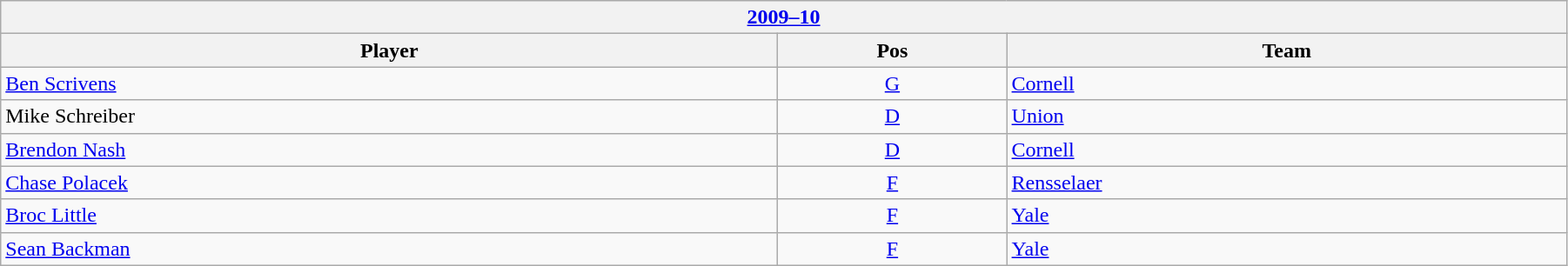<table class="wikitable" width=95%>
<tr>
<th colspan=3><a href='#'>2009–10</a></th>
</tr>
<tr>
<th>Player</th>
<th>Pos</th>
<th>Team</th>
</tr>
<tr>
<td><a href='#'>Ben Scrivens</a></td>
<td align=center><a href='#'>G</a></td>
<td><a href='#'>Cornell</a></td>
</tr>
<tr>
<td>Mike Schreiber</td>
<td align=center><a href='#'>D</a></td>
<td><a href='#'>Union</a></td>
</tr>
<tr>
<td><a href='#'>Brendon Nash</a></td>
<td align=center><a href='#'>D</a></td>
<td><a href='#'>Cornell</a></td>
</tr>
<tr>
<td><a href='#'>Chase Polacek</a></td>
<td align=center><a href='#'>F</a></td>
<td><a href='#'>Rensselaer</a></td>
</tr>
<tr>
<td><a href='#'>Broc Little</a></td>
<td align=center><a href='#'>F</a></td>
<td><a href='#'>Yale</a></td>
</tr>
<tr>
<td><a href='#'>Sean Backman</a></td>
<td align=center><a href='#'>F</a></td>
<td><a href='#'>Yale</a></td>
</tr>
</table>
